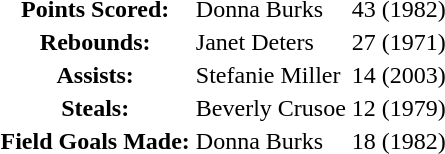<table class="toccolours">
<tr>
<th>Points Scored:</th>
<td>Donna Burks</td>
<td>43 (1982)</td>
</tr>
<tr>
<th>Rebounds:</th>
<td>Janet Deters</td>
<td>27 (1971)</td>
</tr>
<tr>
<th>Assists:</th>
<td>Stefanie Miller</td>
<td>14 (2003)</td>
</tr>
<tr>
<th>Steals:</th>
<td>Beverly Crusoe</td>
<td>12 (1979)</td>
</tr>
<tr>
<th>Field Goals Made:</th>
<td>Donna Burks</td>
<td>18 (1982)</td>
</tr>
</table>
